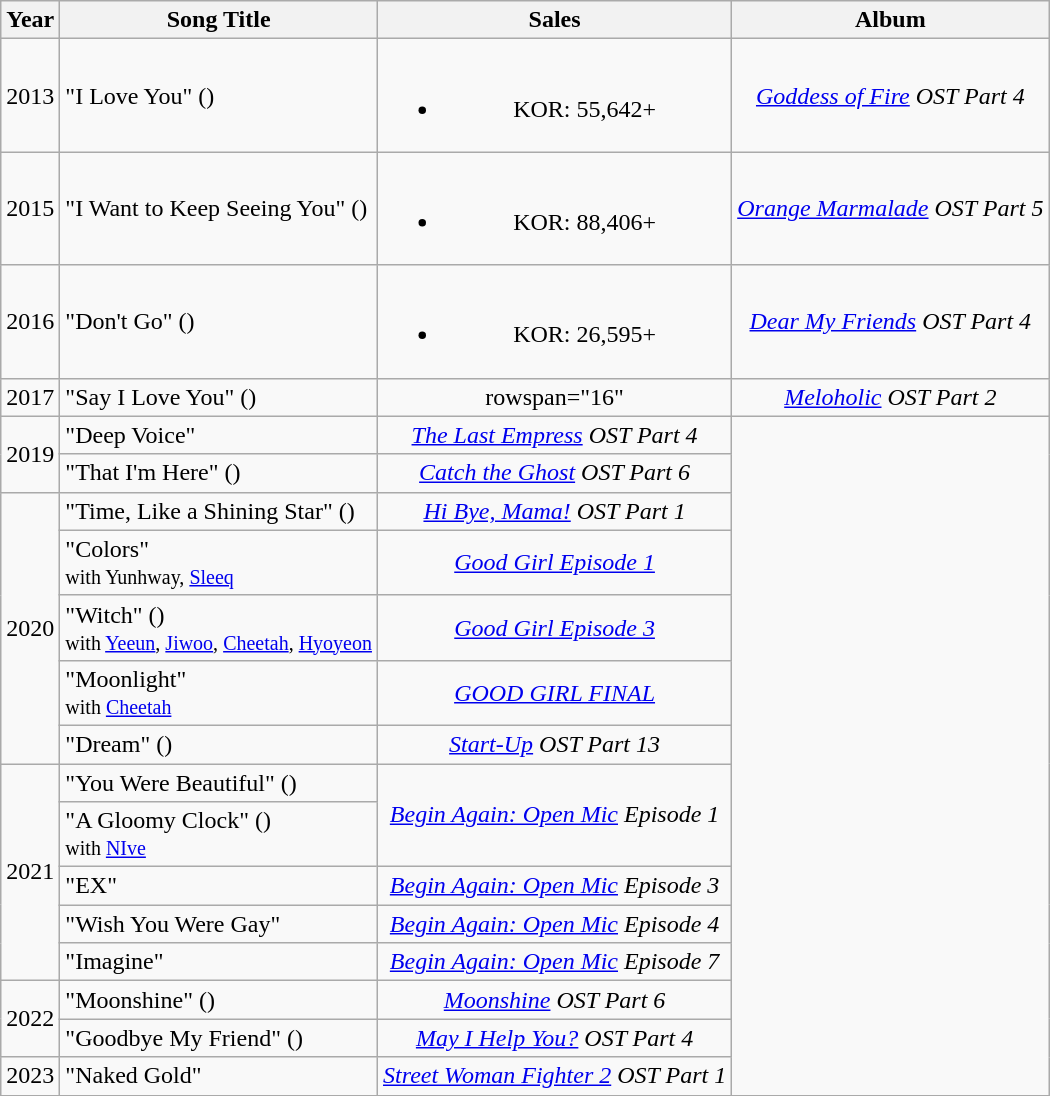<table class="wikitable" style="text-align:center;" border="1">
<tr>
<th scope="col">Year</th>
<th scope="col">Song Title</th>
<th scope="col">Sales</th>
<th scope="col">Album</th>
</tr>
<tr>
<td rowspan="1">2013</td>
<td style="text-align:left;">"I Love You" ()</td>
<td><br><ul><li>KOR: 55,642+</li></ul></td>
<td style="text-align:center;"><em><a href='#'>Goddess of Fire</a> OST Part 4</em></td>
</tr>
<tr>
<td rowspan="1">2015</td>
<td style="text-align:left;">"I Want to Keep Seeing You" ()</td>
<td><br><ul><li>KOR: 88,406+</li></ul></td>
<td style="text-align:center;"><em><a href='#'>Orange Marmalade</a> OST Part 5</em></td>
</tr>
<tr>
<td rowspan="1">2016</td>
<td style="text-align:left;">"Don't Go" ()</td>
<td><br><ul><li>KOR: 26,595+</li></ul></td>
<td style="text-align:center;"><em><a href='#'>Dear My Friends</a> OST Part 4</em></td>
</tr>
<tr>
<td>2017</td>
<td style="text-align:left;">"Say I Love You" ()</td>
<td>rowspan="16" </td>
<td><em><a href='#'>Meloholic</a> OST Part 2</em></td>
</tr>
<tr>
<td rowspan="2">2019</td>
<td style="text-align:left;">"Deep Voice"</td>
<td><em><a href='#'>The Last Empress</a> OST Part 4</em></td>
</tr>
<tr>
<td style="text-align:left;">"That I'm Here" ()</td>
<td style="text-align:center;"><em><a href='#'>Catch the Ghost</a> OST Part 6</em></td>
</tr>
<tr>
<td rowspan="5">2020</td>
<td style="text-align:left;">"Time, Like a Shining Star" ()</td>
<td style="text-align:center;"><em><a href='#'>Hi Bye, Mama!</a> OST Part 1</em></td>
</tr>
<tr>
<td style="text-align:left;">"Colors" <br><small>with Yunhway, <a href='#'>Sleeq</a></small></td>
<td><em><a href='#'>Good Girl Episode 1</a></em></td>
</tr>
<tr>
<td style="text-align:left;">"Witch" ()<br><small>with <a href='#'>Yeeun</a>, <a href='#'>Jiwoo</a>, <a href='#'>Cheetah</a>, <a href='#'>Hyoyeon</a> </small></td>
<td><em><a href='#'>Good Girl Episode 3</a></em></td>
</tr>
<tr>
<td style="text-align:left;">"Moonlight"<br><small>with <a href='#'>Cheetah</a></small></td>
<td style="text-align:center;"><em><a href='#'>GOOD GIRL FINAL</a></em></td>
</tr>
<tr>
<td style="text-align:left;">"Dream" ()</td>
<td style="text-align:center;"><em><a href='#'>Start-Up</a> OST Part 13</em></td>
</tr>
<tr>
<td rowspan="5">2021</td>
<td style="text-align:left;">"You Were Beautiful" ()</td>
<td rowspan="2"><em><a href='#'>Begin Again: Open Mic</a> Episode 1</em></td>
</tr>
<tr>
<td style="text-align:left;">"A Gloomy Clock" ()<br><small>with <a href='#'>NIve</a></small></td>
</tr>
<tr>
<td style="text-align:left;">"EX"</td>
<td><em><a href='#'>Begin Again: Open Mic</a> Episode 3</em></td>
</tr>
<tr>
<td style="text-align:left;">"Wish You Were Gay"</td>
<td><em><a href='#'>Begin Again: Open Mic</a> Episode 4</em></td>
</tr>
<tr>
<td style="text-align:left;">"Imagine"</td>
<td><em><a href='#'>Begin Again: Open Mic</a> Episode 7</em></td>
</tr>
<tr>
<td rowspan="2">2022</td>
<td style="text-align:left;">"Moonshine" ()</td>
<td style="text-align:center;"><em><a href='#'>Moonshine</a> OST Part 6</em></td>
</tr>
<tr>
<td style="text-align:left;">"Goodbye My Friend" ()</td>
<td style="text-align:center;"><em><a href='#'>May I Help You?</a> OST Part 4</em></td>
</tr>
<tr>
<td>2023</td>
<td style="text-align:left;">"Naked Gold" </td>
<td style="text-align:center;"><em><a href='#'>Street Woman Fighter 2</a> OST Part 1</em></td>
</tr>
</table>
